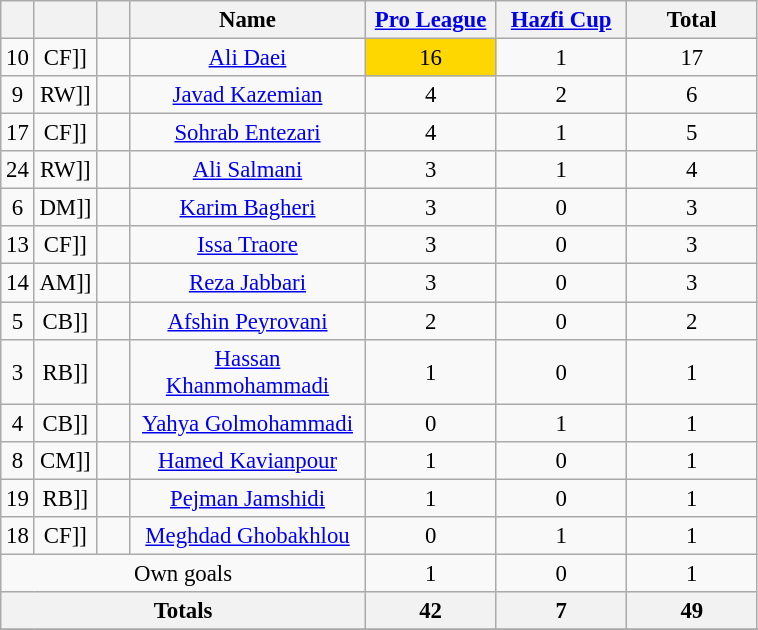<table class="wikitable sortable" style="text-align:center; font-size:95%;">
<tr>
<th width="15"></th>
<th width="15"></th>
<th width="15"></th>
<th width="150">Name</th>
<th width="80"><a href='#'>Pro League</a></th>
<th width="80"><a href='#'>Hazfi Cup</a></th>
<th width="80">Total</th>
</tr>
<tr>
<td>10</td>
<td [[>CF]]</td>
<td></td>
<td><a href='#'>Ali Daei</a></td>
<td style="background:Gold">16</td>
<td>1</td>
<td>17</td>
</tr>
<tr>
<td>9</td>
<td [[>RW]]</td>
<td></td>
<td><a href='#'>Javad Kazemian</a></td>
<td>4</td>
<td>2</td>
<td>6</td>
</tr>
<tr>
<td>17</td>
<td [[>CF]]</td>
<td></td>
<td><a href='#'>Sohrab Entezari</a></td>
<td>4</td>
<td>1</td>
<td>5</td>
</tr>
<tr>
<td>24</td>
<td [[>RW]]</td>
<td></td>
<td><a href='#'>Ali Salmani</a></td>
<td>3</td>
<td>1</td>
<td>4</td>
</tr>
<tr>
<td>6</td>
<td [[>DM]]</td>
<td></td>
<td><a href='#'>Karim Bagheri</a></td>
<td>3</td>
<td>0</td>
<td>3</td>
</tr>
<tr>
<td>13</td>
<td [[>CF]]</td>
<td></td>
<td><a href='#'>Issa Traore</a></td>
<td>3</td>
<td>0</td>
<td>3</td>
</tr>
<tr>
<td>14</td>
<td [[>AM]]</td>
<td></td>
<td><a href='#'>Reza Jabbari</a></td>
<td>3</td>
<td>0</td>
<td>3</td>
</tr>
<tr>
<td>5</td>
<td [[>CB]]</td>
<td></td>
<td><a href='#'>Afshin Peyrovani</a></td>
<td>2</td>
<td>0</td>
<td>2</td>
</tr>
<tr>
<td>3</td>
<td [[>RB]]</td>
<td></td>
<td><a href='#'>Hassan Khanmohammadi</a></td>
<td>1</td>
<td>0</td>
<td>1</td>
</tr>
<tr>
<td>4</td>
<td [[>CB]]</td>
<td></td>
<td><a href='#'>Yahya Golmohammadi</a></td>
<td>0</td>
<td>1</td>
<td>1</td>
</tr>
<tr>
<td>8</td>
<td [[>CM]]</td>
<td></td>
<td><a href='#'>Hamed Kavianpour</a></td>
<td>1</td>
<td>0</td>
<td>1</td>
</tr>
<tr>
<td>19</td>
<td [[>RB]]</td>
<td></td>
<td><a href='#'>Pejman Jamshidi</a></td>
<td>1</td>
<td>0</td>
<td>1</td>
</tr>
<tr>
<td>18</td>
<td [[>CF]]</td>
<td></td>
<td><a href='#'>Meghdad Ghobakhlou</a></td>
<td>0</td>
<td>1</td>
<td>1</td>
</tr>
<tr>
<td colspan="4">Own goals</td>
<td>1</td>
<td>0</td>
<td>1</td>
</tr>
<tr>
<th colspan="4"><strong>Totals</strong></th>
<th>42</th>
<th>7</th>
<th>49</th>
</tr>
<tr>
</tr>
</table>
